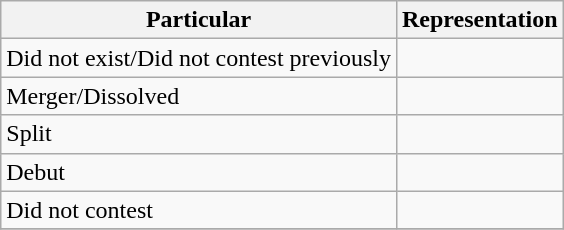<table class="wikitable">
<tr>
<th>Particular</th>
<th>Representation</th>
</tr>
<tr>
<td>Did not exist/Did not contest previously</td>
<td></td>
</tr>
<tr>
<td>Merger/Dissolved</td>
<td></td>
</tr>
<tr>
<td>Split</td>
<td></td>
</tr>
<tr>
<td>Debut</td>
<td></td>
</tr>
<tr>
<td>Did not contest</td>
<td></td>
</tr>
<tr>
</tr>
</table>
